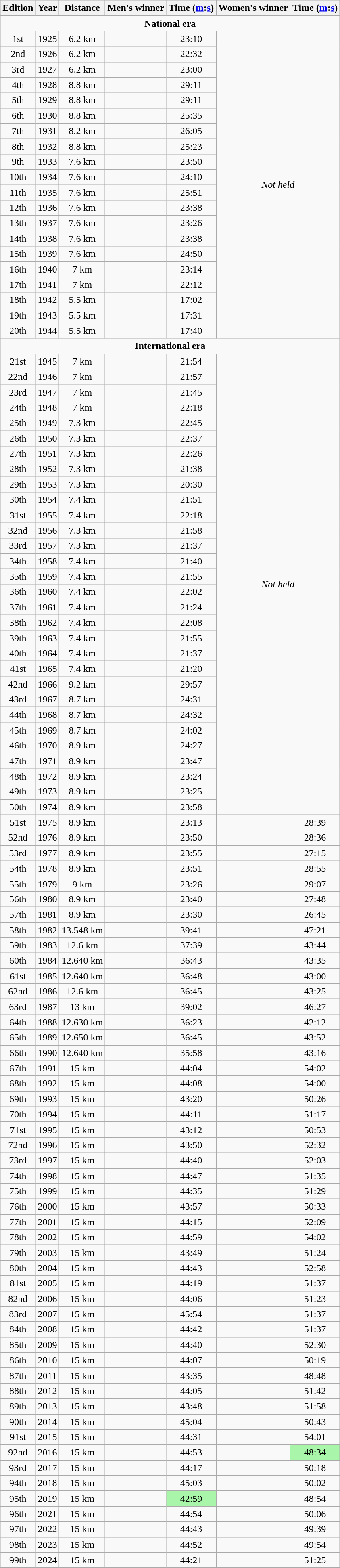<table class="wikitable sortable" style="text-align:center">
<tr>
<th>Edition</th>
<th>Year</th>
<th>Distance</th>
<th>Men's winner</th>
<th>Time (<a href='#'>m</a>:<a href='#'>s</a>)</th>
<th>Women's winner</th>
<th>Time (<a href='#'>m</a>:<a href='#'>s</a>)</th>
</tr>
<tr>
<td colspan="7" align="center"><strong>National era</strong></td>
</tr>
<tr>
<td>1st</td>
<td>1925</td>
<td>6.2 km</td>
<td align="left"></td>
<td>23:10</td>
<td colspan="2" rowspan="20" align="center"><em>Not held</em></td>
</tr>
<tr>
<td>2nd</td>
<td>1926</td>
<td>6.2 km</td>
<td align="left"></td>
<td>22:32</td>
</tr>
<tr>
<td>3rd</td>
<td>1927</td>
<td>6.2 km</td>
<td align="left"></td>
<td>23:00</td>
</tr>
<tr>
<td>4th</td>
<td>1928</td>
<td>8.8 km</td>
<td align="left"></td>
<td>29:11</td>
</tr>
<tr>
<td>5th</td>
<td>1929</td>
<td>8.8 km</td>
<td align="left"></td>
<td>29:11</td>
</tr>
<tr>
<td>6th</td>
<td>1930</td>
<td>8.8 km</td>
<td align="left"></td>
<td>25:35</td>
</tr>
<tr>
<td>7th</td>
<td>1931</td>
<td>8.2 km</td>
<td align="left"></td>
<td>26:05</td>
</tr>
<tr>
<td>8th</td>
<td>1932</td>
<td>8.8 km</td>
<td align="left"></td>
<td>25:23</td>
</tr>
<tr>
<td>9th</td>
<td>1933</td>
<td>7.6 km</td>
<td align="left"></td>
<td>23:50</td>
</tr>
<tr>
<td>10th</td>
<td>1934</td>
<td>7.6 km</td>
<td align="left"></td>
<td>24:10</td>
</tr>
<tr>
<td>11th</td>
<td>1935</td>
<td>7.6 km</td>
<td align="left"></td>
<td>25:51</td>
</tr>
<tr>
<td>12th</td>
<td>1936</td>
<td>7.6 km</td>
<td align="left"></td>
<td>23:38</td>
</tr>
<tr>
<td>13th</td>
<td>1937</td>
<td>7.6 km</td>
<td align="left"></td>
<td>23:26</td>
</tr>
<tr>
<td>14th</td>
<td>1938</td>
<td>7.6 km</td>
<td align="left"></td>
<td>23:38</td>
</tr>
<tr>
<td>15th</td>
<td>1939</td>
<td>7.6 km</td>
<td align="left"></td>
<td>24:50</td>
</tr>
<tr>
<td>16th</td>
<td>1940</td>
<td>7 km</td>
<td align="left"></td>
<td>23:14</td>
</tr>
<tr>
<td>17th</td>
<td>1941</td>
<td>7 km</td>
<td align="left"></td>
<td>22:12</td>
</tr>
<tr>
<td>18th</td>
<td>1942</td>
<td>5.5 km</td>
<td align="left"></td>
<td>17:02</td>
</tr>
<tr>
<td>19th</td>
<td>1943</td>
<td>5.5 km</td>
<td align="left"></td>
<td>17:31</td>
</tr>
<tr>
<td>20th</td>
<td>1944</td>
<td>5.5 km</td>
<td align="left"></td>
<td>17:40</td>
</tr>
<tr>
<td colspan="7" align="center"><strong>International era</strong></td>
</tr>
<tr>
<td>21st</td>
<td>1945</td>
<td>7 km</td>
<td align="left"></td>
<td>21:54</td>
<td colspan="2" rowspan="30" align="center"><em>Not held</em></td>
</tr>
<tr>
<td>22nd</td>
<td>1946</td>
<td>7 km</td>
<td align="left"></td>
<td>21:57</td>
</tr>
<tr>
<td>23rd</td>
<td>1947</td>
<td>7 km</td>
<td align="left"></td>
<td>21:45</td>
</tr>
<tr>
<td>24th</td>
<td>1948</td>
<td>7 km</td>
<td align="left"></td>
<td>22:18</td>
</tr>
<tr>
<td>25th</td>
<td>1949</td>
<td>7.3 km</td>
<td align="left"></td>
<td>22:45</td>
</tr>
<tr>
<td>26th</td>
<td>1950</td>
<td>7.3 km</td>
<td align="left"></td>
<td>22:37</td>
</tr>
<tr>
<td>27th</td>
<td>1951</td>
<td>7.3 km</td>
<td align="left"></td>
<td>22:26</td>
</tr>
<tr>
<td>28th</td>
<td>1952</td>
<td>7.3 km</td>
<td align="left"></td>
<td>21:38</td>
</tr>
<tr>
<td>29th</td>
<td>1953</td>
<td>7.3 km</td>
<td align="left"></td>
<td>20:30</td>
</tr>
<tr>
<td>30th</td>
<td>1954</td>
<td>7.4 km</td>
<td align="left"></td>
<td>21:51</td>
</tr>
<tr>
<td>31st</td>
<td>1955</td>
<td>7.4 km</td>
<td align="left"></td>
<td>22:18</td>
</tr>
<tr>
<td>32nd</td>
<td>1956</td>
<td>7.3 km</td>
<td align="left"></td>
<td>21:58</td>
</tr>
<tr>
<td>33rd</td>
<td>1957</td>
<td>7.3 km</td>
<td align="left"></td>
<td>21:37</td>
</tr>
<tr>
<td>34th</td>
<td>1958</td>
<td>7.4 km</td>
<td align="left"></td>
<td>21:40</td>
</tr>
<tr>
<td>35th</td>
<td>1959</td>
<td>7.4 km</td>
<td align="left"></td>
<td>21:55</td>
</tr>
<tr>
<td>36th</td>
<td>1960</td>
<td>7.4 km</td>
<td align="left"></td>
<td>22:02</td>
</tr>
<tr>
<td>37th</td>
<td>1961</td>
<td>7.4 km</td>
<td align="left"></td>
<td>21:24</td>
</tr>
<tr>
<td>38th</td>
<td>1962</td>
<td>7.4 km</td>
<td align="left"></td>
<td>22:08</td>
</tr>
<tr>
<td>39th</td>
<td>1963</td>
<td>7.4 km</td>
<td align="left"></td>
<td>21:55</td>
</tr>
<tr>
<td>40th</td>
<td>1964</td>
<td>7.4 km</td>
<td align="left"></td>
<td>21:37</td>
</tr>
<tr>
<td>41st</td>
<td>1965</td>
<td>7.4 km</td>
<td align="left"></td>
<td>21:20</td>
</tr>
<tr>
<td>42nd</td>
<td>1966</td>
<td>9.2 km</td>
<td align="left"></td>
<td>29:57</td>
</tr>
<tr>
<td>43rd</td>
<td>1967</td>
<td>8.7 km</td>
<td align="left"></td>
<td>24:31</td>
</tr>
<tr>
<td>44th</td>
<td>1968</td>
<td>8.7 km</td>
<td align="left"></td>
<td>24:32</td>
</tr>
<tr>
<td>45th</td>
<td>1969</td>
<td>8.7 km</td>
<td align="left"></td>
<td>24:02</td>
</tr>
<tr>
<td>46th</td>
<td>1970</td>
<td>8.9 km</td>
<td align="left"></td>
<td>24:27</td>
</tr>
<tr>
<td>47th</td>
<td>1971</td>
<td>8.9 km</td>
<td align="left"></td>
<td>23:47</td>
</tr>
<tr>
<td>48th</td>
<td>1972</td>
<td>8.9 km</td>
<td align="left"></td>
<td>23:24</td>
</tr>
<tr>
<td>49th</td>
<td>1973</td>
<td>8.9 km</td>
<td align="left"></td>
<td>23:25</td>
</tr>
<tr>
<td>50th</td>
<td>1974</td>
<td>8.9 km</td>
<td align="left"></td>
<td>23:58</td>
</tr>
<tr>
<td>51st</td>
<td>1975</td>
<td>8.9 km</td>
<td align="left"></td>
<td>23:13</td>
<td align=left></td>
<td>28:39</td>
</tr>
<tr>
<td>52nd</td>
<td>1976</td>
<td>8.9 km</td>
<td align="left"></td>
<td>23:50</td>
<td align=left></td>
<td>28:36</td>
</tr>
<tr>
<td>53rd</td>
<td>1977</td>
<td>8.9 km</td>
<td align="left"></td>
<td>23:55</td>
<td align=left></td>
<td>27:15</td>
</tr>
<tr>
<td>54th</td>
<td>1978</td>
<td>8.9 km</td>
<td align="left"></td>
<td>23:51</td>
<td align=left></td>
<td>28:55</td>
</tr>
<tr>
<td>55th</td>
<td>1979</td>
<td>9 km</td>
<td align="left"></td>
<td>23:26</td>
<td align=left></td>
<td>29:07</td>
</tr>
<tr>
<td>56th</td>
<td>1980</td>
<td>8.9 km</td>
<td align="left"></td>
<td>23:40</td>
<td align=left></td>
<td>27:48</td>
</tr>
<tr>
<td>57th</td>
<td>1981</td>
<td>8.9 km</td>
<td align="left"></td>
<td>23:30</td>
<td align=left></td>
<td>26:45</td>
</tr>
<tr>
<td>58th</td>
<td>1982</td>
<td>13.548 km</td>
<td align="left"></td>
<td>39:41</td>
<td align=left></td>
<td>47:21</td>
</tr>
<tr>
<td>59th</td>
<td>1983</td>
<td>12.6 km</td>
<td align="left"></td>
<td>37:39</td>
<td align=left></td>
<td>43:44</td>
</tr>
<tr>
<td>60th</td>
<td>1984</td>
<td>12.640 km</td>
<td align="left"></td>
<td>36:43</td>
<td align=left></td>
<td>43:35</td>
</tr>
<tr>
<td>61st</td>
<td>1985</td>
<td>12.640 km</td>
<td align="left"></td>
<td>36:48</td>
<td align=left></td>
<td>43:00</td>
</tr>
<tr>
<td>62nd</td>
<td>1986</td>
<td>12.6 km</td>
<td align="left"></td>
<td>36:45</td>
<td align=left></td>
<td>43:25</td>
</tr>
<tr>
<td>63rd</td>
<td>1987</td>
<td>13 km</td>
<td align="left"></td>
<td>39:02</td>
<td align=left></td>
<td>46:27</td>
</tr>
<tr>
<td>64th</td>
<td>1988</td>
<td>12.630 km</td>
<td align="left"></td>
<td>36:23</td>
<td align=left></td>
<td>42:12</td>
</tr>
<tr>
<td>65th</td>
<td>1989</td>
<td>12.650 km</td>
<td align="left"></td>
<td>36:45</td>
<td align=left></td>
<td>43:52</td>
</tr>
<tr>
<td>66th</td>
<td>1990</td>
<td>12.640 km</td>
<td align="left"></td>
<td>35:58</td>
<td align=left></td>
<td>43:16</td>
</tr>
<tr>
<td>67th</td>
<td>1991</td>
<td>15 km</td>
<td align="left"></td>
<td>44:04</td>
<td align=left></td>
<td>54:02</td>
</tr>
<tr>
<td>68th</td>
<td>1992</td>
<td>15 km</td>
<td align="left"></td>
<td>44:08</td>
<td align=left></td>
<td>54:00</td>
</tr>
<tr>
<td>69th</td>
<td>1993</td>
<td>15 km</td>
<td align="left"></td>
<td>43:20</td>
<td align=left></td>
<td>50:26</td>
</tr>
<tr>
<td>70th</td>
<td>1994</td>
<td>15 km</td>
<td align="left"></td>
<td>44:11</td>
<td align=left></td>
<td>51:17</td>
</tr>
<tr>
<td>71st</td>
<td>1995</td>
<td>15 km</td>
<td align="left"></td>
<td>43:12</td>
<td align=left></td>
<td>50:53</td>
</tr>
<tr>
<td>72nd</td>
<td>1996</td>
<td>15 km</td>
<td align="left"></td>
<td>43:50</td>
<td align=left></td>
<td>52:32</td>
</tr>
<tr>
<td>73rd</td>
<td>1997</td>
<td>15 km</td>
<td align="left"></td>
<td>44:40</td>
<td align=left></td>
<td>52:03</td>
</tr>
<tr>
<td>74th</td>
<td>1998</td>
<td>15 km</td>
<td align="left"></td>
<td>44:47</td>
<td align=left></td>
<td>51:35</td>
</tr>
<tr>
<td>75th</td>
<td>1999</td>
<td>15 km</td>
<td align="left"></td>
<td>44:35</td>
<td align=left></td>
<td>51:29</td>
</tr>
<tr>
<td>76th</td>
<td>2000</td>
<td>15 km</td>
<td align="left"></td>
<td>43:57</td>
<td align=left></td>
<td>50:33</td>
</tr>
<tr>
<td>77th</td>
<td>2001</td>
<td>15 km</td>
<td align="left"></td>
<td>44:15</td>
<td align=left></td>
<td>52:09</td>
</tr>
<tr>
<td>78th</td>
<td>2002</td>
<td>15 km</td>
<td align="left"></td>
<td>44:59</td>
<td align=left></td>
<td>54:02</td>
</tr>
<tr>
<td>79th</td>
<td>2003</td>
<td>15 km</td>
<td align="left"></td>
<td>43:49</td>
<td align=left></td>
<td>51:24</td>
</tr>
<tr>
<td>80th</td>
<td>2004</td>
<td>15 km</td>
<td align="left"></td>
<td>44:43</td>
<td align=left></td>
<td>52:58</td>
</tr>
<tr>
<td>81st</td>
<td>2005</td>
<td>15 km</td>
<td align="left"></td>
<td>44:19</td>
<td align=left></td>
<td>51:37</td>
</tr>
<tr>
<td>82nd</td>
<td>2006</td>
<td>15 km</td>
<td align="left"></td>
<td>44:06</td>
<td align=left></td>
<td>51:23</td>
</tr>
<tr>
<td>83rd</td>
<td>2007</td>
<td>15 km</td>
<td align="left"></td>
<td>45:54</td>
<td align=left></td>
<td>51:37</td>
</tr>
<tr>
<td>84th</td>
<td>2008</td>
<td>15 km</td>
<td align="left"></td>
<td>44:42</td>
<td align=left></td>
<td>51:37</td>
</tr>
<tr>
<td>85th</td>
<td>2009</td>
<td>15 km</td>
<td align="left"></td>
<td>44:40</td>
<td align=left></td>
<td>52:30</td>
</tr>
<tr>
<td>86th</td>
<td>2010</td>
<td>15 km</td>
<td align="left"></td>
<td>44:07</td>
<td align=left></td>
<td>50:19</td>
</tr>
<tr>
<td>87th</td>
<td>2011</td>
<td>15 km</td>
<td align="left"></td>
<td>43:35</td>
<td align=left></td>
<td>48:48</td>
</tr>
<tr>
<td>88th</td>
<td>2012</td>
<td>15 km</td>
<td align="left"></td>
<td>44:05</td>
<td align=left></td>
<td>51:42</td>
</tr>
<tr>
<td>89th</td>
<td>2013</td>
<td>15 km</td>
<td align="left"></td>
<td>43:48</td>
<td align=left></td>
<td>51:58</td>
</tr>
<tr>
<td>90th</td>
<td>2014</td>
<td>15 km</td>
<td align="left"></td>
<td>45:04</td>
<td align=left></td>
<td>50:43</td>
</tr>
<tr>
<td>91st</td>
<td>2015</td>
<td>15 km</td>
<td align="left"></td>
<td>44:31</td>
<td align=left></td>
<td>54:01</td>
</tr>
<tr>
<td>92nd</td>
<td>2016</td>
<td>15 km</td>
<td align="left"></td>
<td>44:53</td>
<td align=left></td>
<td bgcolor=#A9F5A9>48:34</td>
</tr>
<tr>
<td>93rd</td>
<td>2017</td>
<td>15 km</td>
<td align="left"></td>
<td>44:17</td>
<td align=left></td>
<td>50:18</td>
</tr>
<tr>
<td>94th</td>
<td>2018</td>
<td>15 km</td>
<td align="left"></td>
<td>45:03</td>
<td align=left></td>
<td>50:02</td>
</tr>
<tr>
<td>95th</td>
<td>2019</td>
<td>15 km</td>
<td align="left"></td>
<td bgcolor=#A9F5A9>42:59</td>
<td align=left></td>
<td>48:54</td>
</tr>
<tr>
<td>96th</td>
<td>2021</td>
<td>15 km</td>
<td align="left"></td>
<td>44:54</td>
<td align=left></td>
<td>50:06</td>
</tr>
<tr>
<td>97th</td>
<td>2022</td>
<td>15 km</td>
<td align="left"></td>
<td>44:43</td>
<td align=left></td>
<td>49:39</td>
</tr>
<tr>
<td>98th</td>
<td>2023</td>
<td>15 km</td>
<td align="left"></td>
<td>44:52</td>
<td align=left></td>
<td>49:54</td>
</tr>
<tr>
<td>99th</td>
<td>2024</td>
<td>15 km</td>
<td align="left"></td>
<td>44:21</td>
<td align=left></td>
<td>51:25</td>
</tr>
</table>
